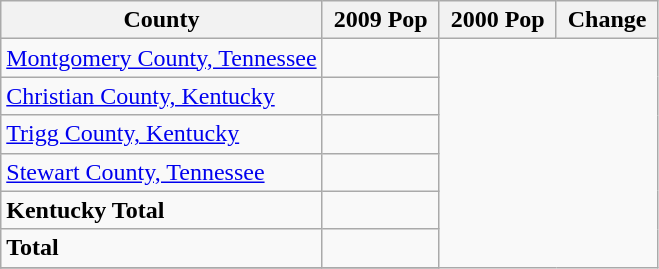<table class=wikitable>
<tr>
<th>County</th>
<th> 2009 Pop </th>
<th> 2000 Pop </th>
<th> Change </th>
</tr>
<tr>
<td><a href='#'><span>Montgomery County, Tennessee</span></a></td>
<td></td>
</tr>
<tr>
<td><a href='#'>Christian County, Kentucky</a></td>
<td></td>
</tr>
<tr>
<td><a href='#'>Trigg County, Kentucky</a></td>
<td></td>
</tr>
<tr>
<td><a href='#'><span>Stewart County, Tennessee</span></a></td>
<td></td>
</tr>
<tr>
<td><strong> Kentucky Total</strong></td>
<td></td>
</tr>
<tr>
<td><strong>Total</strong></td>
<td></td>
</tr>
<tr>
</tr>
</table>
